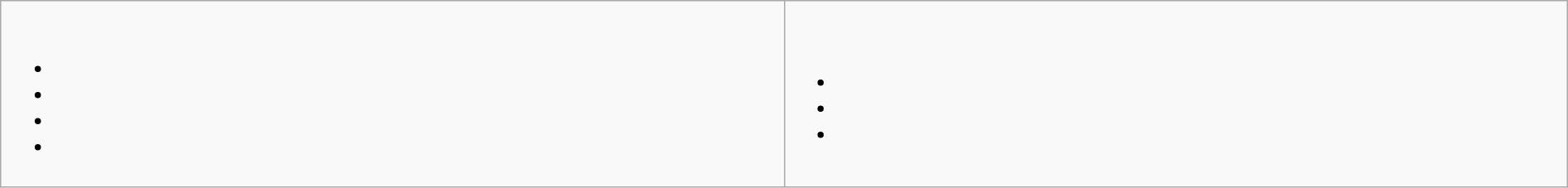<table class=wikitable width=100% style="font-size:115%;">
<tr>
<td><br><ul><li></li><li></li><li></li><li></li></ul></td>
<td><br><ul><li></li><li></li><li></li></ul></td>
</tr>
</table>
